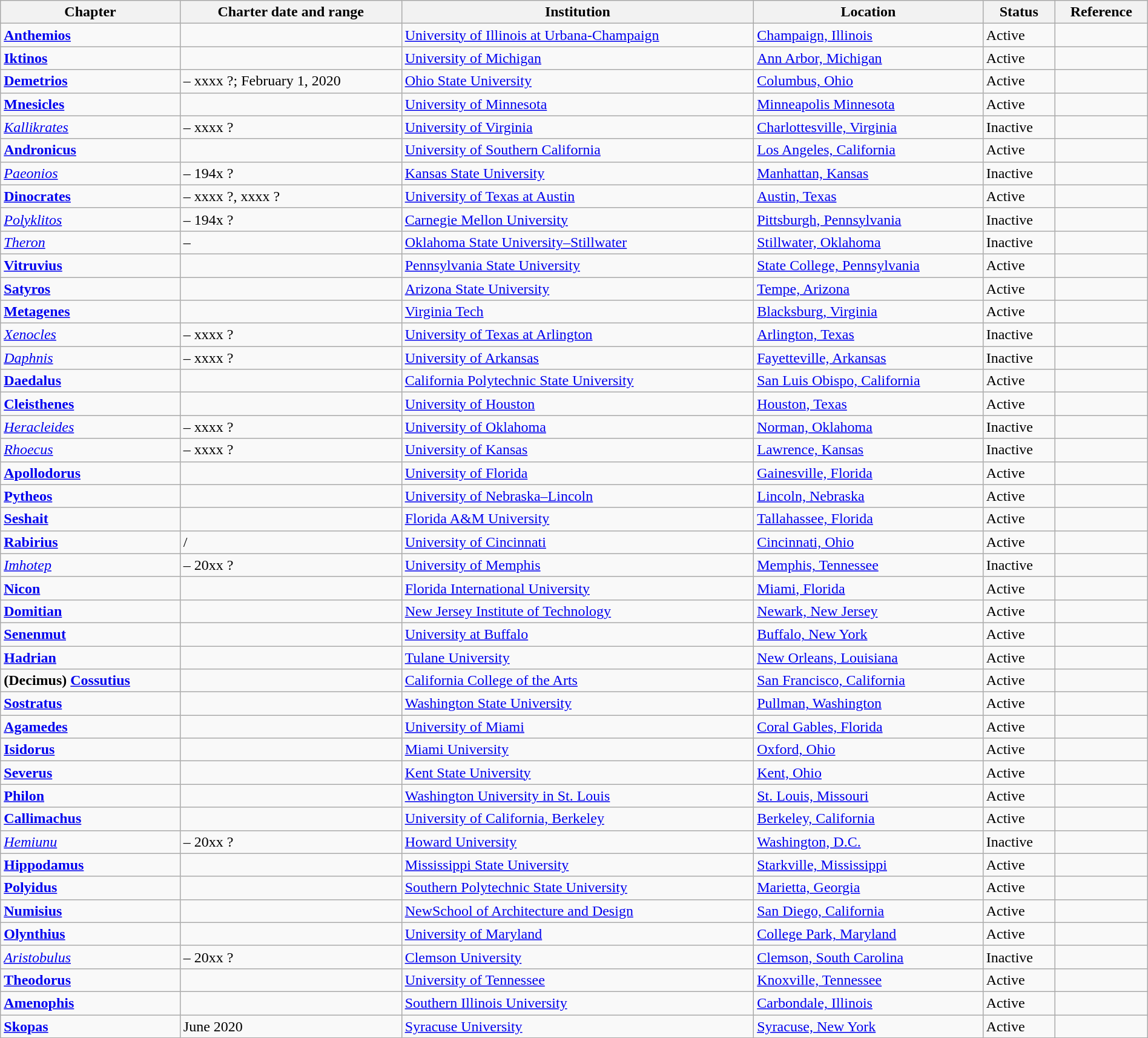<table class="wikitable sortable" style="width:100%;">
<tr>
<th>Chapter</th>
<th>Charter date and range</th>
<th>Institution</th>
<th>Location</th>
<th>Status</th>
<th>Reference</th>
</tr>
<tr>
<td><strong><a href='#'>Anthemios</a></strong></td>
<td></td>
<td><a href='#'>University of Illinois at Urbana-Champaign</a></td>
<td><a href='#'>Champaign, Illinois</a></td>
<td>Active</td>
<td></td>
</tr>
<tr>
<td><strong><a href='#'>Iktinos</a></strong></td>
<td></td>
<td><a href='#'>University of Michigan</a></td>
<td><a href='#'>Ann Arbor, Michigan</a></td>
<td>Active</td>
<td></td>
</tr>
<tr>
<td><strong><a href='#'>Demetrios</a></strong></td>
<td> – xxxx ?; February 1, 2020</td>
<td><a href='#'>Ohio State University</a></td>
<td><a href='#'>Columbus, Ohio</a></td>
<td>Active</td>
<td></td>
</tr>
<tr>
<td><strong><a href='#'>Mnesicles</a></strong></td>
<td></td>
<td><a href='#'>University of Minnesota</a></td>
<td><a href='#'>Minneapolis Minnesota</a></td>
<td>Active</td>
<td></td>
</tr>
<tr>
<td><em><a href='#'>Kallikrates</a></em></td>
<td> – xxxx ?</td>
<td><a href='#'>University of Virginia</a></td>
<td><a href='#'>Charlottesville, Virginia</a></td>
<td>Inactive</td>
<td></td>
</tr>
<tr>
<td><strong><a href='#'>Andronicus</a></strong></td>
<td></td>
<td><a href='#'>University of Southern California</a></td>
<td><a href='#'>Los Angeles, California</a></td>
<td>Active</td>
<td></td>
</tr>
<tr>
<td><em><a href='#'>Paeonios</a></em></td>
<td> – 194x ?</td>
<td><a href='#'>Kansas State University</a></td>
<td><a href='#'>Manhattan, Kansas</a></td>
<td>Inactive</td>
<td></td>
</tr>
<tr>
<td><strong><a href='#'>Dinocrates</a></strong></td>
<td> – xxxx ?, xxxx ?</td>
<td><a href='#'>University of Texas at Austin</a></td>
<td><a href='#'>Austin, Texas</a></td>
<td>Active</td>
<td></td>
</tr>
<tr>
<td><em><a href='#'>Polyklitos</a></em></td>
<td> – 194x ?</td>
<td><a href='#'>Carnegie Mellon University</a></td>
<td><a href='#'>Pittsburgh, Pennsylvania</a></td>
<td>Inactive</td>
<td></td>
</tr>
<tr>
<td><em><a href='#'>Theron</a></em></td>
<td> – </td>
<td><a href='#'>Oklahoma State University–Stillwater</a></td>
<td><a href='#'>Stillwater, Oklahoma</a></td>
<td>Inactive</td>
<td></td>
</tr>
<tr>
<td><strong><a href='#'>Vitruvius</a></strong></td>
<td></td>
<td><a href='#'>Pennsylvania State University</a></td>
<td><a href='#'>State College, Pennsylvania</a></td>
<td>Active</td>
<td></td>
</tr>
<tr>
<td><strong><a href='#'>Satyros</a></strong></td>
<td></td>
<td><a href='#'>Arizona State University</a></td>
<td><a href='#'>Tempe, Arizona</a></td>
<td>Active</td>
<td></td>
</tr>
<tr>
<td><strong><a href='#'>Metagenes</a></strong></td>
<td></td>
<td><a href='#'>Virginia Tech</a></td>
<td><a href='#'>Blacksburg, Virginia</a></td>
<td>Active</td>
<td></td>
</tr>
<tr>
<td><em><a href='#'>Xenocles</a></em></td>
<td> – xxxx ?</td>
<td><a href='#'>University of Texas at Arlington</a></td>
<td><a href='#'>Arlington, Texas</a></td>
<td>Inactive</td>
<td></td>
</tr>
<tr>
<td><em><a href='#'>Daphnis</a></em></td>
<td> – xxxx ?</td>
<td><a href='#'>University of Arkansas</a></td>
<td><a href='#'>Fayetteville, Arkansas</a></td>
<td>Inactive</td>
<td></td>
</tr>
<tr>
<td><strong><a href='#'>Daedalus</a></strong></td>
<td></td>
<td><a href='#'>California Polytechnic State University</a></td>
<td><a href='#'>San Luis Obispo, California</a></td>
<td>Active</td>
<td></td>
</tr>
<tr>
<td><strong><a href='#'>Cleisthenes</a></strong></td>
<td></td>
<td><a href='#'>University of Houston</a></td>
<td><a href='#'>Houston, Texas</a></td>
<td>Active</td>
<td></td>
</tr>
<tr>
<td><em><a href='#'>Heracleides</a></em></td>
<td> – xxxx ?</td>
<td><a href='#'>University of Oklahoma</a></td>
<td><a href='#'>Norman, Oklahoma</a></td>
<td>Inactive</td>
<td></td>
</tr>
<tr>
<td><em><a href='#'>Rhoecus</a></em></td>
<td> – xxxx ?</td>
<td><a href='#'>University of Kansas</a></td>
<td><a href='#'>Lawrence, Kansas</a></td>
<td>Inactive</td>
<td></td>
</tr>
<tr>
<td><strong><a href='#'>Apollodorus</a></strong></td>
<td></td>
<td><a href='#'>University of Florida</a></td>
<td><a href='#'>Gainesville, Florida</a></td>
<td>Active</td>
<td></td>
</tr>
<tr>
<td><strong><a href='#'>Pytheos</a></strong></td>
<td></td>
<td><a href='#'>University of Nebraska–Lincoln</a></td>
<td><a href='#'>Lincoln, Nebraska</a></td>
<td>Active</td>
<td></td>
</tr>
<tr>
<td><strong><a href='#'>Seshait</a></strong></td>
<td></td>
<td><a href='#'>Florida A&M University</a></td>
<td><a href='#'>Tallahassee, Florida</a></td>
<td>Active</td>
<td></td>
</tr>
<tr>
<td><strong><a href='#'>Rabirius</a></strong></td>
<td>/</td>
<td><a href='#'>University of Cincinnati</a></td>
<td><a href='#'>Cincinnati, Ohio</a></td>
<td>Active</td>
<td></td>
</tr>
<tr>
<td><em><a href='#'>Imhotep</a></em></td>
<td> – 20xx ?</td>
<td><a href='#'>University of Memphis</a></td>
<td><a href='#'>Memphis, Tennessee</a></td>
<td>Inactive</td>
<td></td>
</tr>
<tr>
<td><strong><a href='#'>Nicon</a></strong></td>
<td></td>
<td><a href='#'>Florida International University</a></td>
<td><a href='#'>Miami, Florida</a></td>
<td>Active</td>
<td></td>
</tr>
<tr>
<td><strong><a href='#'>Domitian</a></strong></td>
<td></td>
<td><a href='#'>New Jersey Institute of Technology</a></td>
<td><a href='#'>Newark, New Jersey</a></td>
<td>Active</td>
<td></td>
</tr>
<tr>
<td><strong><a href='#'>Senenmut</a></strong></td>
<td></td>
<td><a href='#'>University at Buffalo</a></td>
<td><a href='#'>Buffalo, New York</a></td>
<td>Active</td>
<td></td>
</tr>
<tr>
<td><strong><a href='#'>Hadrian</a></strong></td>
<td></td>
<td><a href='#'>Tulane University</a></td>
<td><a href='#'>New Orleans, Louisiana</a></td>
<td>Active</td>
<td></td>
</tr>
<tr>
<td><strong> (Decimus) <a href='#'>Cossutius</a></strong></td>
<td></td>
<td><a href='#'>California College of the Arts</a></td>
<td><a href='#'>San Francisco, California</a></td>
<td>Active</td>
<td></td>
</tr>
<tr>
<td><strong><a href='#'>Sostratus</a></strong></td>
<td></td>
<td><a href='#'>Washington State University</a></td>
<td><a href='#'>Pullman, Washington</a></td>
<td>Active</td>
<td></td>
</tr>
<tr>
<td><strong><a href='#'>Agamedes</a></strong></td>
<td></td>
<td><a href='#'>University of Miami</a></td>
<td><a href='#'>Coral Gables, Florida</a></td>
<td>Active</td>
<td></td>
</tr>
<tr>
<td><strong><a href='#'>Isidorus</a></strong></td>
<td></td>
<td><a href='#'>Miami University</a></td>
<td><a href='#'>Oxford, Ohio</a></td>
<td>Active</td>
<td></td>
</tr>
<tr>
<td><strong><a href='#'>Severus</a></strong></td>
<td></td>
<td><a href='#'>Kent State University</a></td>
<td><a href='#'>Kent, Ohio</a></td>
<td>Active</td>
<td></td>
</tr>
<tr>
<td><strong><a href='#'>Philon</a></strong></td>
<td></td>
<td><a href='#'>Washington University in St. Louis</a></td>
<td><a href='#'>St. Louis, Missouri</a></td>
<td>Active</td>
<td></td>
</tr>
<tr>
<td><strong><a href='#'>Callimachus</a></strong></td>
<td></td>
<td><a href='#'>University of California, Berkeley</a></td>
<td><a href='#'>Berkeley, California</a></td>
<td>Active</td>
<td></td>
</tr>
<tr>
<td><em><a href='#'>Hemiunu</a></em></td>
<td> – 20xx ?</td>
<td><a href='#'>Howard University</a></td>
<td><a href='#'>Washington, D.C.</a></td>
<td>Inactive</td>
<td></td>
</tr>
<tr>
<td><strong><a href='#'>Hippodamus</a></strong></td>
<td></td>
<td><a href='#'>Mississippi State University</a></td>
<td><a href='#'>Starkville, Mississippi</a></td>
<td>Active</td>
<td></td>
</tr>
<tr>
<td><strong><a href='#'>Polyidus</a></strong></td>
<td></td>
<td><a href='#'>Southern Polytechnic State University</a></td>
<td><a href='#'>Marietta, Georgia</a></td>
<td>Active</td>
<td></td>
</tr>
<tr>
<td><strong><a href='#'>Numisius</a></strong></td>
<td></td>
<td><a href='#'>NewSchool of Architecture and Design</a></td>
<td><a href='#'>San Diego, California</a></td>
<td>Active</td>
<td></td>
</tr>
<tr>
<td><strong><a href='#'>Olynthius</a></strong></td>
<td></td>
<td><a href='#'>University of Maryland</a></td>
<td><a href='#'>College Park, Maryland</a></td>
<td>Active</td>
<td></td>
</tr>
<tr>
<td><em><a href='#'>Aristobulus</a></em></td>
<td> – 20xx ?</td>
<td><a href='#'>Clemson University</a></td>
<td><a href='#'>Clemson, South Carolina</a></td>
<td>Inactive</td>
<td></td>
</tr>
<tr>
<td><strong><a href='#'>Theodorus</a></strong></td>
<td></td>
<td><a href='#'>University of Tennessee</a></td>
<td><a href='#'>Knoxville, Tennessee</a></td>
<td>Active</td>
<td></td>
</tr>
<tr>
<td><strong><a href='#'>Amenophis</a></strong></td>
<td></td>
<td><a href='#'>Southern Illinois University</a></td>
<td><a href='#'>Carbondale, Illinois</a></td>
<td>Active</td>
<td></td>
</tr>
<tr>
<td><strong><a href='#'>Skopas</a></strong></td>
<td>June 2020</td>
<td><a href='#'>Syracuse University</a></td>
<td><a href='#'>Syracuse, New York</a></td>
<td>Active</td>
<td></td>
</tr>
</table>
